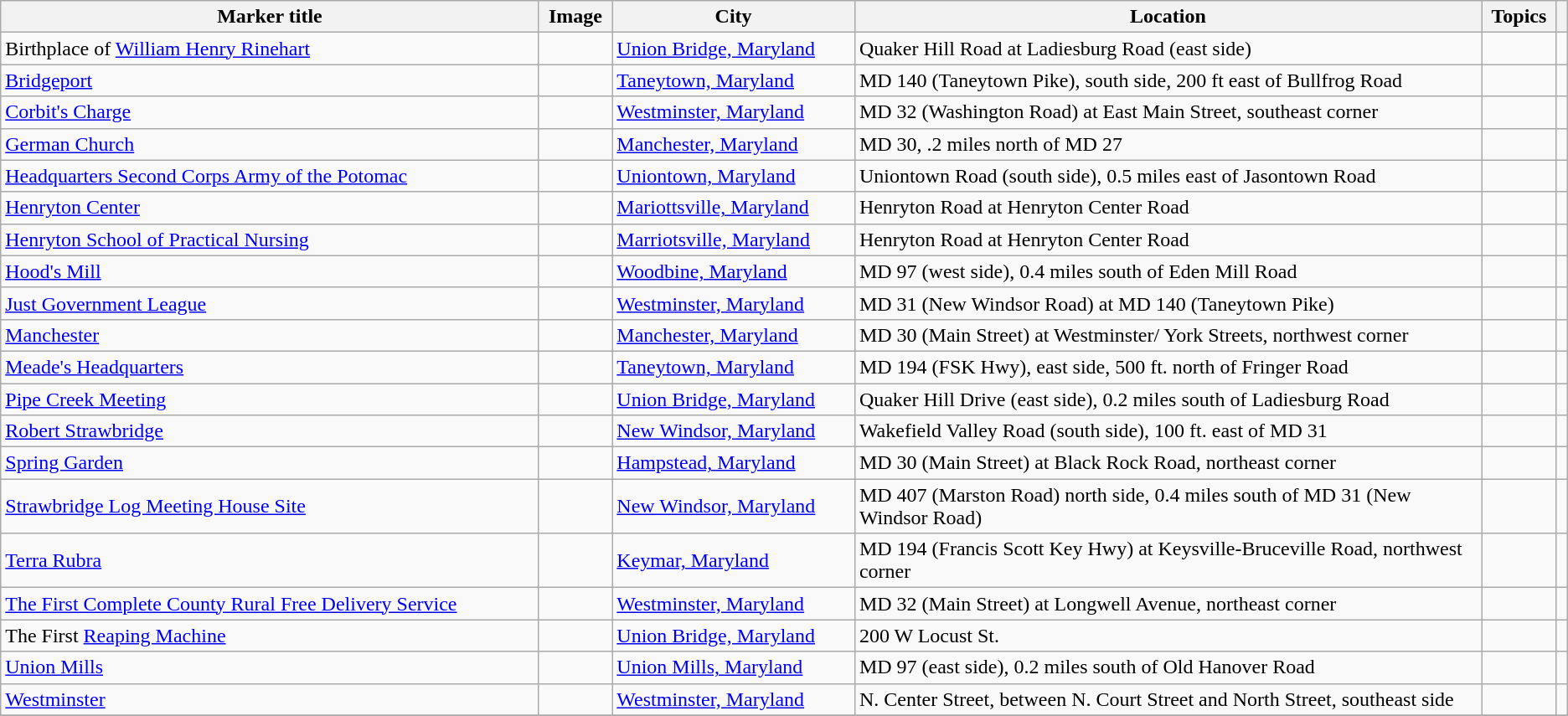<table class="wikitable sortable">
<tr>
<th><strong>Marker title</strong></th>
<th class='unsortable'><strong>Image</strong></th>
<th><strong>City</strong></th>
<th style='width:40%';><strong>Location</strong></th>
<th><strong>Topics</strong></th>
<th class='unsortable'></th>
</tr>
<tr ->
<td>Birthplace of <a href='#'>William Henry Rinehart</a></td>
<td></td>
<td><a href='#'>Union Bridge, Maryland</a></td>
<td>Quaker Hill Road at Ladiesburg Road (east side)<br><small></small></td>
<td></td>
<td></td>
</tr>
<tr ->
<td><a href='#'>Bridgeport</a></td>
<td></td>
<td><a href='#'>Taneytown, Maryland</a></td>
<td>MD 140 (Taneytown Pike), south side, 200 ft east of Bullfrog Road<br><small></small></td>
<td></td>
<td></td>
</tr>
<tr ->
<td><a href='#'>Corbit's Charge</a></td>
<td></td>
<td><a href='#'>Westminster, Maryland</a></td>
<td>MD 32 (Washington Road) at East Main Street, southeast corner<br><small></small></td>
<td></td>
<td></td>
</tr>
<tr ->
<td><a href='#'>German Church</a></td>
<td></td>
<td><a href='#'>Manchester, Maryland</a></td>
<td>MD 30, .2 miles north of MD 27<br><small></small></td>
<td></td>
<td></td>
</tr>
<tr ->
<td><a href='#'>Headquarters Second Corps Army of the Potomac</a></td>
<td></td>
<td><a href='#'>Uniontown, Maryland</a></td>
<td>Uniontown Road (south side), 0.5 miles east of Jasontown Road<br><small></small></td>
<td></td>
<td></td>
</tr>
<tr ->
<td><a href='#'>Henryton Center</a></td>
<td></td>
<td><a href='#'>Mariottsville, Maryland</a></td>
<td>Henryton Road at Henryton Center Road<br><small></small></td>
<td></td>
<td></td>
</tr>
<tr ->
<td><a href='#'>Henryton School of Practical Nursing</a></td>
<td></td>
<td><a href='#'>Marriotsville, Maryland</a></td>
<td>Henryton Road at Henryton Center Road<br><small></small></td>
<td></td>
<td></td>
</tr>
<tr ->
<td><a href='#'>Hood's Mill</a></td>
<td></td>
<td><a href='#'>Woodbine, Maryland</a></td>
<td>MD 97 (west side), 0.4 miles south of Eden Mill Road<br><small></small></td>
<td></td>
<td></td>
</tr>
<tr ->
<td><a href='#'>Just Government League</a></td>
<td></td>
<td><a href='#'>Westminster, Maryland</a></td>
<td>MD 31 (New Windsor Road) at MD 140 (Taneytown Pike)<br><small></small></td>
<td></td>
<td></td>
</tr>
<tr ->
<td><a href='#'>Manchester</a></td>
<td></td>
<td><a href='#'>Manchester, Maryland</a></td>
<td>MD 30 (Main Street) at Westminster/ York Streets, northwest corner<br><small></small></td>
<td></td>
<td></td>
</tr>
<tr ->
<td><a href='#'>Meade's Headquarters</a></td>
<td></td>
<td><a href='#'>Taneytown, Maryland</a></td>
<td>MD 194 (FSK Hwy), east side, 500 ft. north of Fringer Road<br><small></small></td>
<td></td>
<td></td>
</tr>
<tr ->
<td><a href='#'>Pipe Creek Meeting</a></td>
<td></td>
<td><a href='#'>Union Bridge, Maryland</a></td>
<td>Quaker Hill Drive (east side), 0.2 miles south of Ladiesburg Road<br><small></small></td>
<td></td>
<td></td>
</tr>
<tr ->
<td><a href='#'>Robert Strawbridge</a></td>
<td></td>
<td><a href='#'>New Windsor, Maryland</a></td>
<td>Wakefield Valley Road (south side), 100 ft. east of MD 31<br><small></small></td>
<td></td>
<td></td>
</tr>
<tr ->
<td><a href='#'>Spring Garden</a></td>
<td></td>
<td><a href='#'>Hampstead, Maryland</a></td>
<td>MD 30 (Main Street) at Black Rock Road, northeast corner<br><small></small></td>
<td></td>
<td></td>
</tr>
<tr ->
<td><a href='#'>Strawbridge Log Meeting House Site</a></td>
<td></td>
<td><a href='#'>New Windsor, Maryland</a></td>
<td>MD 407 (Marston Road) north side, 0.4 miles south of MD 31 (New Windsor Road)<br><small></small></td>
<td></td>
<td></td>
</tr>
<tr ->
<td><a href='#'>Terra Rubra</a></td>
<td></td>
<td><a href='#'>Keymar, Maryland</a></td>
<td>MD 194 (Francis Scott Key Hwy) at Keysville-Bruceville Road, northwest corner<br><small></small></td>
<td></td>
<td></td>
</tr>
<tr ->
<td><a href='#'>The First Complete County Rural Free Delivery Service</a></td>
<td></td>
<td><a href='#'>Westminster, Maryland</a></td>
<td>MD 32 (Main Street) at Longwell Avenue, northeast corner<br><small></small></td>
<td></td>
<td></td>
</tr>
<tr ->
<td>The First <a href='#'>Reaping Machine</a></td>
<td></td>
<td><a href='#'>Union Bridge, Maryland</a></td>
<td>200 W Locust St.<br><small></small></td>
<td></td>
<td></td>
</tr>
<tr ->
<td><a href='#'>Union Mills</a></td>
<td></td>
<td><a href='#'>Union Mills, Maryland</a></td>
<td>MD 97 (east side), 0.2 miles south of Old Hanover Road<br><small></small></td>
<td></td>
<td></td>
</tr>
<tr ->
<td><a href='#'>Westminster</a></td>
<td></td>
<td><a href='#'>Westminster, Maryland</a></td>
<td>N. Center Street, between N. Court Street and North Street, southeast side<br><small></small></td>
<td></td>
<td></td>
</tr>
<tr ->
</tr>
</table>
